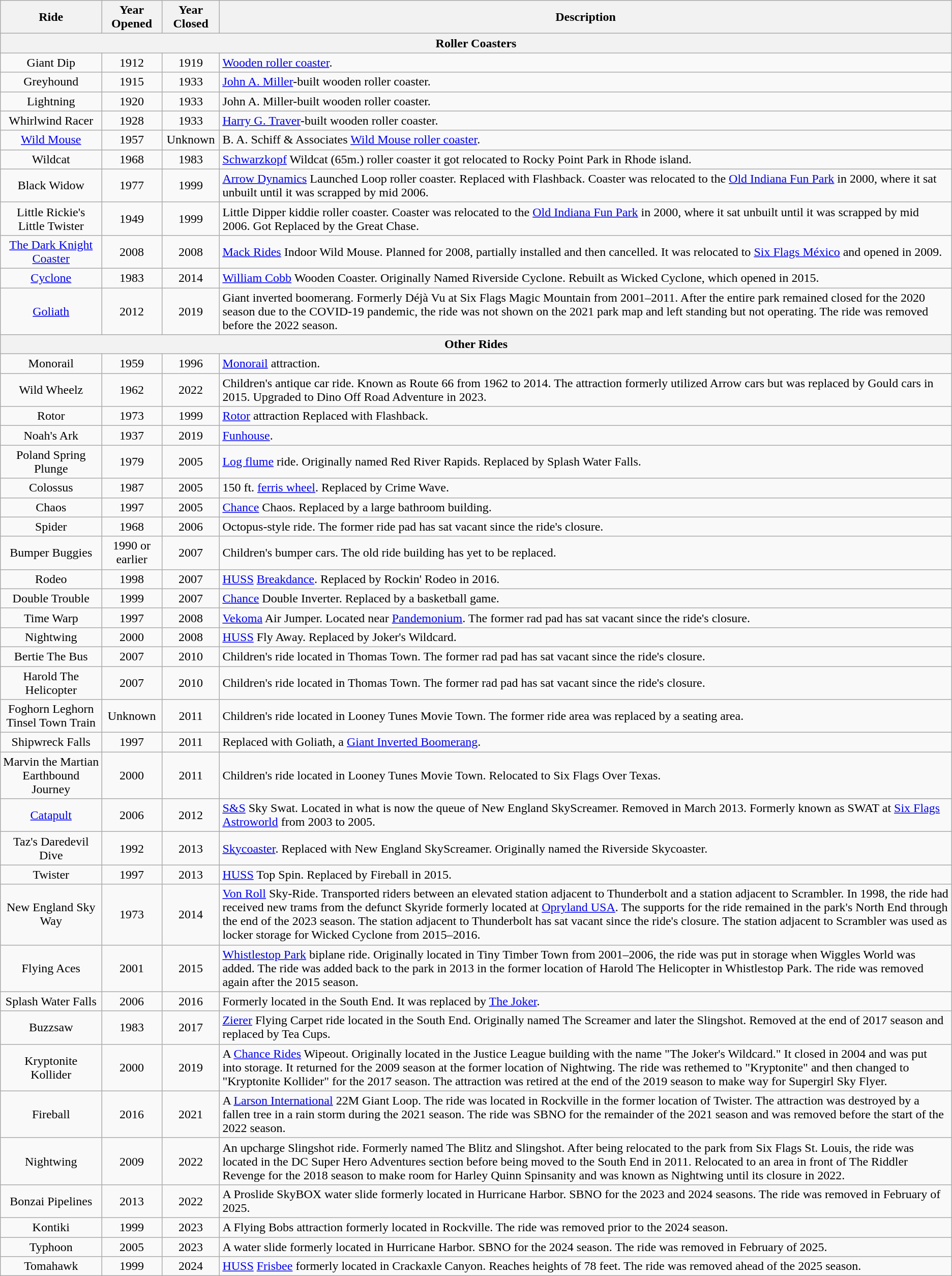<table class="wikitable sortable" style="text-align:center">
<tr>
<th>Ride</th>
<th>Year Opened</th>
<th>Year Closed</th>
<th class="unsortable">Description</th>
</tr>
<tr>
<th colspan=4>Roller Coasters</th>
</tr>
<tr>
<td>Giant Dip</td>
<td>1912</td>
<td>1919</td>
<td style="text-align:left"><a href='#'>Wooden roller coaster</a>.</td>
</tr>
<tr>
<td>Greyhound</td>
<td>1915</td>
<td>1933</td>
<td style="text-align:left"><a href='#'>John A. Miller</a>-built wooden roller coaster.</td>
</tr>
<tr>
<td>Lightning</td>
<td>1920</td>
<td>1933</td>
<td style="text-align:left">John A. Miller-built wooden roller coaster.</td>
</tr>
<tr>
<td>Whirlwind Racer</td>
<td>1928</td>
<td>1933</td>
<td style="text-align:left"><a href='#'>Harry G. Traver</a>-built wooden roller coaster.</td>
</tr>
<tr>
<td><a href='#'>Wild Mouse</a></td>
<td>1957</td>
<td>Unknown</td>
<td style="text-align:left">B. A. Schiff & Associates <a href='#'>Wild Mouse roller coaster</a>.</td>
</tr>
<tr>
<td>Wildcat</td>
<td>1968</td>
<td>1983</td>
<td style="text-align:left"><a href='#'>Schwarzkopf</a> Wildcat (65m.) roller coaster it got relocated to Rocky Point Park in Rhode island.</td>
</tr>
<tr>
<td>Black Widow</td>
<td>1977</td>
<td>1999</td>
<td style="text-align:left"><a href='#'>Arrow Dynamics</a> Launched Loop roller coaster. Replaced with Flashback. Coaster was relocated to the <a href='#'>Old Indiana Fun Park</a> in 2000, where it sat unbuilt until it was scrapped by mid 2006.</td>
</tr>
<tr>
<td>Little Rickie's Little Twister</td>
<td>1949</td>
<td>1999</td>
<td style="text-align:left">Little Dipper kiddie roller coaster. Coaster was relocated to the <a href='#'>Old Indiana Fun Park</a> in 2000, where it sat unbuilt until it was scrapped by mid 2006. Got Replaced by the Great Chase.</td>
</tr>
<tr>
<td><a href='#'>The Dark Knight Coaster</a></td>
<td>2008</td>
<td>2008</td>
<td style="text-align:left"><a href='#'>Mack Rides</a> Indoor Wild Mouse. Planned for 2008, partially installed and then cancelled. It was relocated to <a href='#'>Six Flags México</a> and opened in 2009.</td>
</tr>
<tr>
<td><a href='#'>Cyclone</a></td>
<td>1983</td>
<td>2014</td>
<td style="text-align:left"><a href='#'>William Cobb</a> Wooden Coaster. Originally Named Riverside Cyclone. Rebuilt as Wicked Cyclone, which opened in 2015.</td>
</tr>
<tr>
<td><a href='#'>Goliath</a></td>
<td>2012</td>
<td>2019</td>
<td style="text-align:left">Giant inverted boomerang. Formerly Déjà Vu at Six Flags Magic Mountain from 2001–2011. After the entire park remained closed for the 2020 season due to the COVID-19 pandemic, the ride was not shown on the 2021 park map and left standing but not operating. The ride was removed before the 2022 season.</td>
</tr>
<tr>
<th colspan=4>Other Rides</th>
</tr>
<tr>
<td>Monorail</td>
<td>1959</td>
<td>1996</td>
<td style="text-align:left"><a href='#'>Monorail</a> attraction.</td>
</tr>
<tr>
<td>Wild Wheelz</td>
<td>1962</td>
<td>2022</td>
<td style="text-align:left">Children's antique car ride. Known as Route 66 from 1962 to 2014. The attraction formerly utilized Arrow cars but was replaced by Gould cars in 2015. Upgraded to Dino Off Road Adventure in 2023.</td>
</tr>
<tr>
<td>Rotor</td>
<td>1973</td>
<td>1999</td>
<td style="text-align:left"><a href='#'>Rotor</a> attraction Replaced with Flashback.</td>
</tr>
<tr>
<td>Noah's Ark</td>
<td>1937</td>
<td>2019</td>
<td style="text-align:left"><a href='#'>Funhouse</a>.</td>
</tr>
<tr>
<td>Poland Spring Plunge</td>
<td>1979</td>
<td>2005</td>
<td style="text-align:left"><a href='#'>Log flume</a> ride. Originally named Red River Rapids. Replaced by Splash Water Falls.</td>
</tr>
<tr>
<td>Colossus</td>
<td>1987</td>
<td>2005</td>
<td style="text-align:left">150 ft. <a href='#'>ferris wheel</a>. Replaced by Crime Wave.</td>
</tr>
<tr>
<td>Chaos</td>
<td>1997</td>
<td>2005</td>
<td style="text-align:left"><a href='#'>Chance</a> Chaos. Replaced by a large bathroom building.</td>
</tr>
<tr>
<td>Spider</td>
<td>1968</td>
<td>2006</td>
<td style="text-align:left">Octopus-style ride. The former ride pad has sat vacant since the ride's closure.</td>
</tr>
<tr>
<td>Bumper Buggies</td>
<td>1990 or earlier</td>
<td>2007</td>
<td style="text-align:left">Children's bumper cars. The old ride building has yet to be replaced.</td>
</tr>
<tr>
<td>Rodeo</td>
<td>1998</td>
<td>2007</td>
<td style="text-align:left"><a href='#'>HUSS</a> <a href='#'>Breakdance</a>. Replaced by Rockin' Rodeo in 2016.</td>
</tr>
<tr>
<td>Double Trouble</td>
<td>1999</td>
<td>2007</td>
<td style="text-align:left"><a href='#'>Chance</a> Double Inverter. Replaced by a basketball game.</td>
</tr>
<tr>
<td>Time Warp</td>
<td>1997</td>
<td>2008</td>
<td style="text-align:left"><a href='#'>Vekoma</a> Air Jumper. Located near <a href='#'>Pandemonium</a>. The former rad pad has sat vacant since the ride's closure.</td>
</tr>
<tr>
<td>Nightwing</td>
<td>2000</td>
<td>2008</td>
<td style="text-align:left"><a href='#'>HUSS</a> Fly Away. Replaced by Joker's Wildcard.</td>
</tr>
<tr>
<td>Bertie The Bus</td>
<td>2007</td>
<td>2010</td>
<td style="text-align:left">Children's ride located in Thomas Town. The former rad pad has sat vacant since the ride's closure.</td>
</tr>
<tr>
<td>Harold The Helicopter</td>
<td>2007</td>
<td>2010</td>
<td style="text-align:left">Children's ride located in Thomas Town. The former rad pad has sat vacant since the ride's closure.</td>
</tr>
<tr>
<td>Foghorn Leghorn Tinsel Town Train</td>
<td>Unknown</td>
<td>2011</td>
<td style="text-align:left">Children's ride located in Looney Tunes Movie Town. The former ride area was replaced by a seating area.</td>
</tr>
<tr>
<td>Shipwreck Falls</td>
<td>1997</td>
<td>2011</td>
<td style="text-align:left">Replaced with Goliath, a <a href='#'>Giant Inverted Boomerang</a>.</td>
</tr>
<tr>
<td>Marvin the Martian Earthbound Journey</td>
<td>2000</td>
<td>2011</td>
<td style="text-align:left">Children's ride located in Looney Tunes Movie Town. Relocated to Six Flags Over Texas.</td>
</tr>
<tr>
<td><a href='#'>Catapult</a></td>
<td>2006</td>
<td>2012</td>
<td style="text-align:left"><a href='#'>S&S</a> Sky Swat. Located in what is now the queue of New England SkyScreamer. Removed in March 2013. Formerly known as SWAT at <a href='#'>Six Flags Astroworld</a> from 2003 to 2005.</td>
</tr>
<tr>
<td>Taz's Daredevil Dive</td>
<td>1992</td>
<td>2013</td>
<td style="text-align:left"><a href='#'>Skycoaster</a>. Replaced with New England SkyScreamer. Originally named the Riverside Skycoaster.</td>
</tr>
<tr>
<td>Twister</td>
<td>1997</td>
<td>2013</td>
<td style="text-align:left"><a href='#'>HUSS</a> Top Spin. Replaced by Fireball in 2015.</td>
</tr>
<tr>
<td>New England Sky Way</td>
<td>1973</td>
<td>2014</td>
<td style="text-align:left"><a href='#'>Von Roll</a> Sky-Ride. Transported riders between an elevated station adjacent to Thunderbolt and a station adjacent to Scrambler. In 1998, the ride had received new trams from the defunct Skyride formerly located at <a href='#'>Opryland USA</a>. The supports for the ride remained in the park's North End through the end of the 2023 season. The station adjacent to Thunderbolt has sat vacant since the ride's closure. The station adjacent to Scrambler was used as locker storage for Wicked Cyclone from 2015–2016.</td>
</tr>
<tr>
<td>Flying Aces</td>
<td>2001</td>
<td>2015</td>
<td style="text-align:left"><a href='#'>Whistlestop Park</a> biplane ride. Originally located in Tiny Timber Town from 2001–2006, the ride was put in storage when Wiggles World was added. The ride was added back to the park in 2013 in the former location of Harold The Helicopter in Whistlestop Park. The ride was removed again after the 2015 season.</td>
</tr>
<tr>
<td>Splash Water Falls</td>
<td>2006</td>
<td>2016</td>
<td style="text-align:left">Formerly located in the South End. It was replaced by <a href='#'>The Joker</a>.</td>
</tr>
<tr>
<td>Buzzsaw</td>
<td>1983</td>
<td>2017</td>
<td style="text-align:left"><a href='#'>Zierer</a> Flying Carpet ride located in the South End. Originally named The Screamer and later the Slingshot. Removed at the end of 2017 season and replaced by Tea Cups.</td>
</tr>
<tr>
<td>Kryptonite Kollider</td>
<td>2000</td>
<td>2019</td>
<td style="text-align:left">A <a href='#'>Chance Rides</a> Wipeout. Originally located in the Justice League building with the name "The Joker's Wildcard." It closed in 2004 and was put into storage. It returned for the 2009 season at the former location of Nightwing. The ride was rethemed to "Kryptonite" and then changed to "Kryptonite Kollider" for the 2017 season. The attraction was retired at the end of the 2019 season to make way for Supergirl Sky Flyer.</td>
</tr>
<tr>
<td>Fireball</td>
<td>2016</td>
<td>2021</td>
<td style="text-align:left">A <a href='#'>Larson International</a> 22M Giant Loop. The ride was located in Rockville in the former location of Twister. The attraction was destroyed by a fallen tree in a rain storm during the 2021 season. The ride was SBNO for the remainder of the 2021 season and was removed before the start of the 2022 season.</td>
</tr>
<tr>
<td>Nightwing</td>
<td>2009</td>
<td>2022</td>
<td style="text-align:left">An upcharge Slingshot ride. Formerly named The Blitz and Slingshot. After being relocated to the park from Six Flags St. Louis, the ride was located in the DC Super Hero Adventures section before being moved to the South End in 2011. Relocated to an area in front of The Riddler Revenge for the 2018 season to make room for Harley Quinn Spinsanity and was known as Nightwing until its closure in 2022.</td>
</tr>
<tr>
<td>Bonzai Pipelines</td>
<td>2013</td>
<td>2022</td>
<td style="text-align:left">A Proslide SkyBOX water slide formerly located in Hurricane Harbor. SBNO for the 2023 and 2024 seasons. The ride was removed in February of 2025.</td>
</tr>
<tr>
<td>Kontiki</td>
<td>1999</td>
<td>2023</td>
<td style="text-align:left">A Flying Bobs attraction formerly located in Rockville. The ride was removed prior to the 2024 season.</td>
</tr>
<tr>
<td>Typhoon</td>
<td>2005</td>
<td>2023</td>
<td style="text-align:left">A water slide formerly located in Hurricane Harbor. SBNO for the 2024 season. The ride was removed in February of 2025.</td>
</tr>
<tr>
<td>Tomahawk</td>
<td>1999</td>
<td>2024</td>
<td style="text-align:left"><a href='#'>HUSS</a> <a href='#'>Frisbee</a> formerly located in Crackaxle Canyon. Reaches heights of 78 feet. The ride was removed ahead of the 2025 season.</td>
</tr>
</table>
